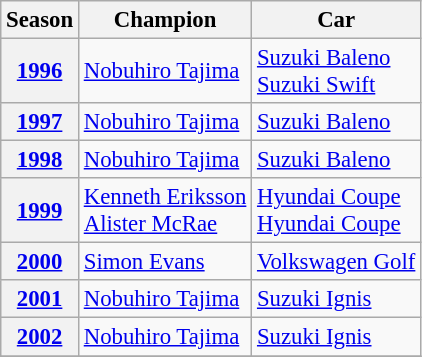<table class="wikitable" style="font-size: 95%;">
<tr>
<th>Season</th>
<th>Champion</th>
<th>Car</th>
</tr>
<tr>
<th><a href='#'>1996</a></th>
<td> <a href='#'>Nobuhiro Tajima</a></td>
<td><a href='#'>Suzuki Baleno</a><br> <a href='#'>Suzuki Swift</a></td>
</tr>
<tr>
<th><a href='#'>1997</a></th>
<td> <a href='#'>Nobuhiro Tajima</a></td>
<td><a href='#'>Suzuki Baleno</a></td>
</tr>
<tr>
<th><a href='#'>1998</a></th>
<td> <a href='#'>Nobuhiro Tajima</a></td>
<td><a href='#'>Suzuki Baleno</a></td>
</tr>
<tr>
<th><a href='#'>1999</a></th>
<td> <a href='#'>Kenneth Eriksson</a><br> <a href='#'>Alister McRae</a></td>
<td><a href='#'>Hyundai Coupe</a><br> <a href='#'>Hyundai Coupe</a></td>
</tr>
<tr>
<th><a href='#'>2000</a></th>
<td> <a href='#'>Simon Evans</a></td>
<td><a href='#'>Volkswagen Golf</a></td>
</tr>
<tr>
<th><a href='#'>2001</a></th>
<td> <a href='#'>Nobuhiro Tajima</a></td>
<td><a href='#'>Suzuki Ignis</a></td>
</tr>
<tr>
<th><a href='#'>2002</a></th>
<td> <a href='#'>Nobuhiro Tajima</a></td>
<td><a href='#'>Suzuki Ignis</a></td>
</tr>
<tr>
</tr>
</table>
